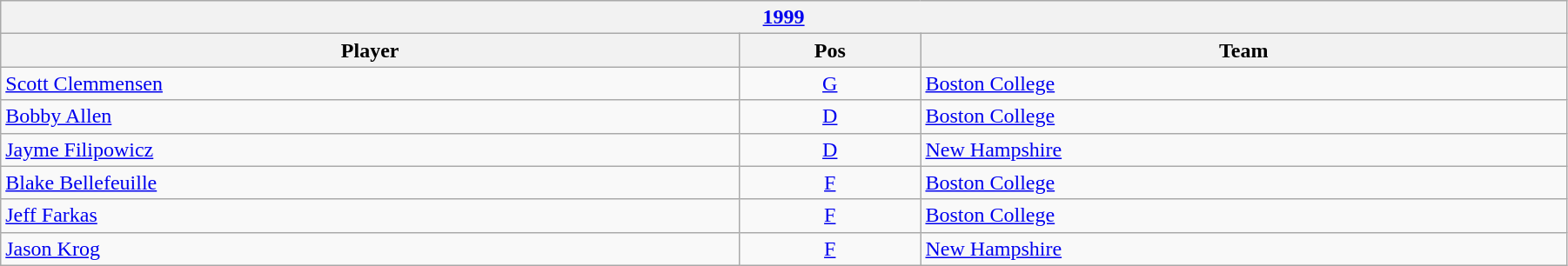<table class="wikitable" width=95%>
<tr>
<th colspan=3><a href='#'>1999</a></th>
</tr>
<tr>
<th>Player</th>
<th>Pos</th>
<th>Team</th>
</tr>
<tr>
<td><a href='#'>Scott Clemmensen</a></td>
<td align=center><a href='#'>G</a></td>
<td><a href='#'>Boston College</a></td>
</tr>
<tr>
<td><a href='#'>Bobby Allen</a></td>
<td align=center><a href='#'>D</a></td>
<td><a href='#'>Boston College</a></td>
</tr>
<tr>
<td><a href='#'>Jayme Filipowicz</a></td>
<td align=center><a href='#'>D</a></td>
<td><a href='#'>New Hampshire</a></td>
</tr>
<tr>
<td><a href='#'>Blake Bellefeuille</a></td>
<td align=center><a href='#'>F</a></td>
<td><a href='#'>Boston College</a></td>
</tr>
<tr>
<td><a href='#'>Jeff Farkas</a></td>
<td align=center><a href='#'>F</a></td>
<td><a href='#'>Boston College</a></td>
</tr>
<tr>
<td><a href='#'>Jason Krog</a></td>
<td align=center><a href='#'>F</a></td>
<td><a href='#'>New Hampshire</a></td>
</tr>
</table>
